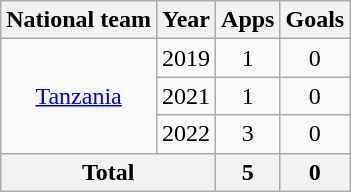<table class="wikitable" style="text-align:center">
<tr>
<th>National team</th>
<th>Year</th>
<th>Apps</th>
<th>Goals</th>
</tr>
<tr>
<td rowspan="3"><a href='#'>Tanzania</a></td>
<td>2019</td>
<td>1</td>
<td>0</td>
</tr>
<tr>
<td>2021</td>
<td>1</td>
<td>0</td>
</tr>
<tr>
<td>2022</td>
<td>3</td>
<td>0</td>
</tr>
<tr>
<th colspan=2>Total</th>
<th>5</th>
<th>0</th>
</tr>
</table>
